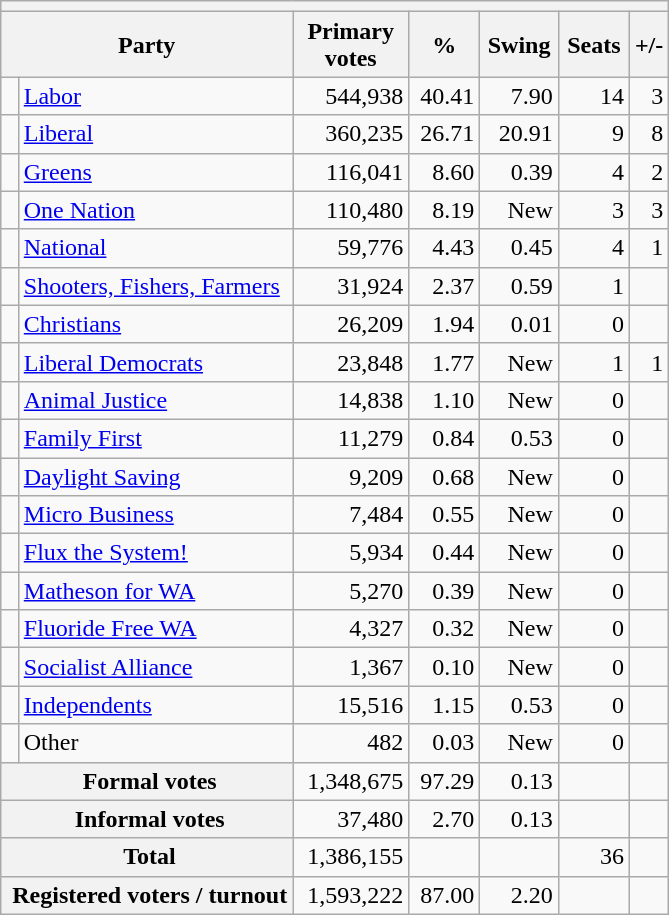<table class="wikitable" style="text-align:right; margin-bottom:0">
<tr>
<th colspan="7"></th>
</tr>
<tr>
<th colspan="2" style="width:10px">Party</th>
<th style="width:70px;">Primary votes</th>
<th style="width:40px;">%</th>
<th style="width:45px;">Swing</th>
<th style="width:40px;">Seats</th>
<th>+/-</th>
</tr>
<tr>
<td> </td>
<td style="text-align:left;"><a href='#'>Labor</a></td>
<td>544,938</td>
<td>40.41</td>
<td> 7.90</td>
<td>14</td>
<td> 3</td>
</tr>
<tr>
<td> </td>
<td style="text-align:left;"><a href='#'>Liberal</a></td>
<td>360,235</td>
<td>26.71</td>
<td> 20.91</td>
<td>9</td>
<td> 8</td>
</tr>
<tr>
<td> </td>
<td style="text-align:left;"><a href='#'>Greens</a></td>
<td>116,041</td>
<td>8.60</td>
<td> 0.39</td>
<td>4</td>
<td> 2</td>
</tr>
<tr>
<td> </td>
<td style="text-align:left;"><a href='#'>One Nation</a></td>
<td>110,480</td>
<td>8.19</td>
<td>New</td>
<td>3</td>
<td> 3</td>
</tr>
<tr>
<td> </td>
<td style="text-align:left;"><a href='#'>National</a></td>
<td>59,776</td>
<td>4.43</td>
<td> 0.45</td>
<td>4</td>
<td> 1</td>
</tr>
<tr>
<td> </td>
<td style="text-align:left;"><a href='#'>Shooters, Fishers, Farmers</a></td>
<td>31,924</td>
<td>2.37</td>
<td> 0.59</td>
<td>1</td>
<td></td>
</tr>
<tr>
<td> </td>
<td style="text-align:left;"><a href='#'>Christians</a></td>
<td>26,209</td>
<td>1.94</td>
<td> 0.01</td>
<td>0</td>
<td></td>
</tr>
<tr>
<td> </td>
<td style="text-align:left;"><a href='#'>Liberal Democrats</a></td>
<td>23,848</td>
<td>1.77</td>
<td>New</td>
<td>1</td>
<td> 1</td>
</tr>
<tr>
<td> </td>
<td style="text-align:left;"><a href='#'>Animal Justice</a></td>
<td>14,838</td>
<td>1.10</td>
<td>New</td>
<td>0</td>
<td></td>
</tr>
<tr>
<td> </td>
<td style="text-align:left;"><a href='#'>Family First</a></td>
<td>11,279</td>
<td>0.84</td>
<td> 0.53</td>
<td>0</td>
<td></td>
</tr>
<tr>
<td> </td>
<td style="text-align:left;"><a href='#'>Daylight Saving</a></td>
<td>9,209</td>
<td>0.68</td>
<td>New</td>
<td>0</td>
<td></td>
</tr>
<tr>
<td> </td>
<td style="text-align:left;"><a href='#'>Micro Business</a></td>
<td>7,484</td>
<td>0.55</td>
<td>New</td>
<td>0</td>
<td></td>
</tr>
<tr>
<td> </td>
<td style="text-align:left;"><a href='#'>Flux the System!</a></td>
<td>5,934</td>
<td>0.44</td>
<td>New</td>
<td>0</td>
<td></td>
</tr>
<tr>
<td> </td>
<td style="text-align:left;"><a href='#'>Matheson for WA</a></td>
<td>5,270</td>
<td>0.39</td>
<td>New</td>
<td>0</td>
<td></td>
</tr>
<tr>
<td> </td>
<td style="text-align:left;"><a href='#'>Fluoride Free WA</a></td>
<td>4,327</td>
<td>0.32</td>
<td>New</td>
<td>0</td>
<td></td>
</tr>
<tr>
<td> </td>
<td style="text-align:left;"><a href='#'>Socialist Alliance</a></td>
<td>1,367</td>
<td>0.10</td>
<td>New</td>
<td>0</td>
<td></td>
</tr>
<tr>
<td> </td>
<td style="text-align:left;"><a href='#'>Independents</a></td>
<td>15,516</td>
<td>1.15</td>
<td> 0.53</td>
<td>0</td>
<td></td>
</tr>
<tr>
<td> </td>
<td style="text-align:left;">Other</td>
<td>482</td>
<td>0.03</td>
<td>New</td>
<td>0</td>
<td></td>
</tr>
<tr>
<th colspan="2" rowspan="1"> Formal votes</th>
<td>1,348,675</td>
<td>97.29</td>
<td> 0.13</td>
<td></td>
<td></td>
</tr>
<tr>
<th colspan="2" rowspan="1"> Informal votes</th>
<td>37,480</td>
<td>2.70</td>
<td> 0.13</td>
<td></td>
<td></td>
</tr>
<tr>
<th colspan="2" rowspan="1"> <strong>Total</strong></th>
<td>1,386,155</td>
<td></td>
<td></td>
<td>36</td>
<td></td>
</tr>
<tr>
<th colspan="2" rowspan="1"> Registered voters / turnout</th>
<td>1,593,222</td>
<td>87.00</td>
<td> 2.20</td>
<td></td>
<td></td>
</tr>
</table>
